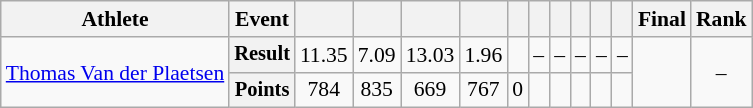<table class=wikitable style=font-size:90%>
<tr>
<th>Athlete</th>
<th>Event</th>
<th></th>
<th></th>
<th></th>
<th></th>
<th></th>
<th></th>
<th></th>
<th></th>
<th></th>
<th></th>
<th>Final</th>
<th>Rank</th>
</tr>
<tr align=center>
<td rowspan=2 align=left><a href='#'>Thomas Van der Plaetsen</a></td>
<th style=font-size:95%>Result</th>
<td>11.35</td>
<td>7.09</td>
<td>13.03</td>
<td>1.96</td>
<td></td>
<td>–</td>
<td>–</td>
<td>–</td>
<td>–</td>
<td>–</td>
<td rowspan=2></td>
<td rowspan=2>–</td>
</tr>
<tr align=center>
<th style=font-size:95%>Points</th>
<td>784</td>
<td>835</td>
<td>669</td>
<td>767</td>
<td>0</td>
<td></td>
<td></td>
<td></td>
<td></td>
<td></td>
</tr>
</table>
